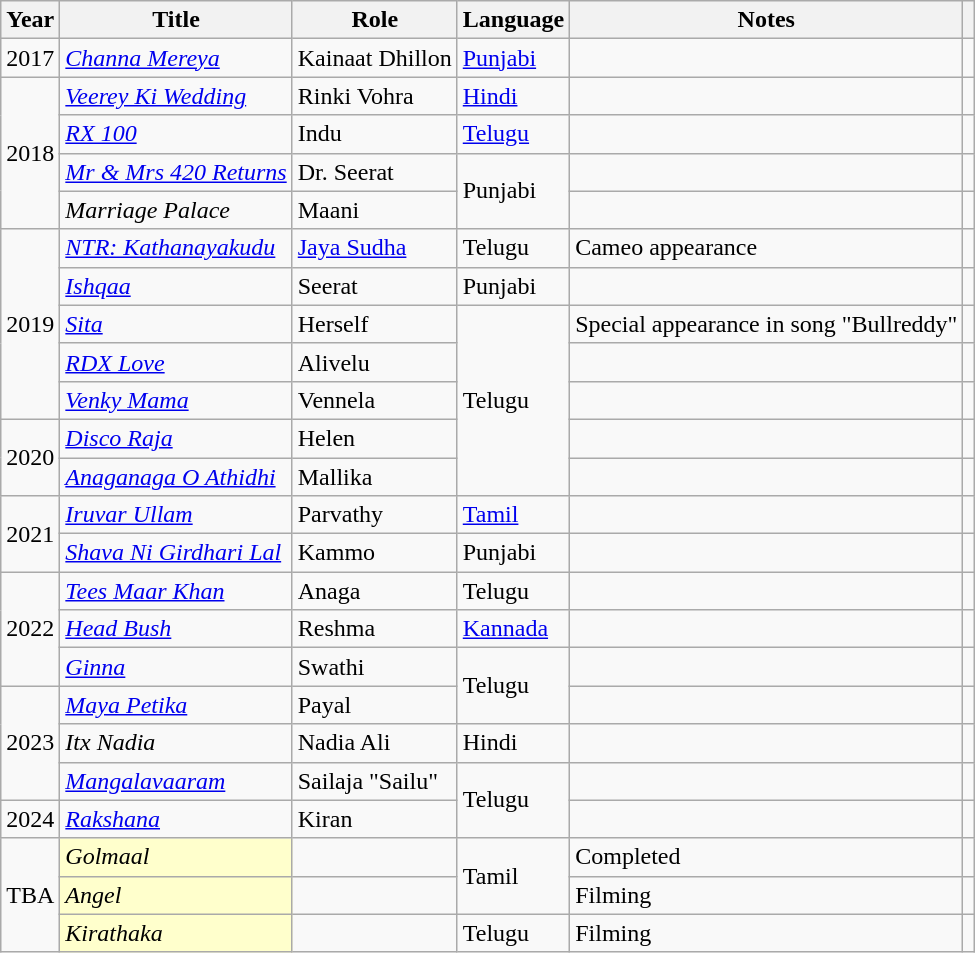<table class="wikitable sortable">
<tr>
<th scope="col">Year</th>
<th scope="col">Title</th>
<th scope="col">Role</th>
<th scope="col">Language</th>
<th scope="col" class="unsortable">Notes</th>
<th scope="col" class="unsortable"></th>
</tr>
<tr>
<td>2017</td>
<td><em><a href='#'>Channa Mereya</a></em></td>
<td>Kainaat Dhillon</td>
<td><a href='#'>Punjabi</a></td>
<td></td>
<td></td>
</tr>
<tr>
<td rowspan="4">2018</td>
<td><em><a href='#'>Veerey Ki Wedding</a></em></td>
<td>Rinki Vohra</td>
<td><a href='#'>Hindi</a></td>
<td></td>
<td></td>
</tr>
<tr>
<td><em><a href='#'>RX 100</a></em></td>
<td>Indu</td>
<td><a href='#'>Telugu</a></td>
<td></td>
<td></td>
</tr>
<tr>
<td><em><a href='#'>Mr & Mrs 420 Returns</a></em></td>
<td>Dr. Seerat</td>
<td rowspan="2">Punjabi</td>
<td></td>
<td></td>
</tr>
<tr>
<td><em>Marriage Palace</em></td>
<td>Maani</td>
<td></td>
<td></td>
</tr>
<tr>
<td rowspan="5">2019</td>
<td><em><a href='#'>NTR: Kathanayakudu</a></em></td>
<td><a href='#'>Jaya Sudha</a></td>
<td>Telugu</td>
<td>Cameo appearance</td>
<td></td>
</tr>
<tr>
<td><em><a href='#'>Ishqaa</a></em></td>
<td>Seerat</td>
<td>Punjabi</td>
<td></td>
<td></td>
</tr>
<tr>
<td><em><a href='#'>Sita</a></em></td>
<td>Herself</td>
<td rowspan="5">Telugu</td>
<td>Special appearance in song "Bullreddy"</td>
<td></td>
</tr>
<tr>
<td><em><a href='#'>RDX Love</a></em></td>
<td>Alivelu</td>
<td></td>
<td></td>
</tr>
<tr>
<td><em><a href='#'>Venky Mama</a></em></td>
<td>Vennela</td>
<td></td>
<td></td>
</tr>
<tr>
<td rowspan="2">2020</td>
<td><em><a href='#'>Disco Raja</a></em></td>
<td>Helen</td>
<td></td>
<td></td>
</tr>
<tr>
<td><em><a href='#'>Anaganaga O Athidhi</a></em></td>
<td>Mallika</td>
<td></td>
<td></td>
</tr>
<tr>
<td rowspan="2">2021</td>
<td><em><a href='#'>Iruvar Ullam</a></em></td>
<td>Parvathy</td>
<td><a href='#'>Tamil</a></td>
<td></td>
<td></td>
</tr>
<tr>
<td><em><a href='#'>Shava Ni Girdhari Lal</a></em></td>
<td>Kammo</td>
<td>Punjabi</td>
<td></td>
<td></td>
</tr>
<tr>
<td rowspan="3">2022</td>
<td><a href='#'><em>Tees Maar Khan</em></a></td>
<td>Anaga</td>
<td>Telugu</td>
<td></td>
<td></td>
</tr>
<tr>
<td><em><a href='#'>Head Bush</a></em></td>
<td>Reshma</td>
<td><a href='#'>Kannada</a></td>
<td></td>
<td></td>
</tr>
<tr>
<td><em><a href='#'>Ginna</a></em></td>
<td>Swathi</td>
<td rowspan="2">Telugu</td>
<td></td>
<td></td>
</tr>
<tr>
<td rowspan="3">2023</td>
<td><em><a href='#'>Maya Petika</a></em></td>
<td>Payal</td>
<td></td>
<td></td>
</tr>
<tr>
<td><em>Itx Nadia</em></td>
<td>Nadia Ali</td>
<td>Hindi</td>
<td></td>
<td></td>
</tr>
<tr>
<td><em><a href='#'>Mangalavaaram</a></em></td>
<td>Sailaja "Sailu"</td>
<td rowspan="2">Telugu</td>
<td></td>
<td></td>
</tr>
<tr>
<td>2024</td>
<td><em><a href='#'>Rakshana</a></em></td>
<td>Kiran</td>
<td></td>
<td></td>
</tr>
<tr>
<td rowspan="3">TBA</td>
<td style="background:#FFFFCC;"><em>Golmaal</em></td>
<td></td>
<td rowspan="2">Tamil</td>
<td>Completed</td>
<td></td>
</tr>
<tr>
<td style="background:#FFFFCC;"><em>Angel</em></td>
<td></td>
<td>Filming</td>
<td></td>
</tr>
<tr>
<td style="background:#FFFFCC;"><em>Kirathaka</em></td>
<td></td>
<td>Telugu</td>
<td>Filming</td>
<td></td>
</tr>
</table>
